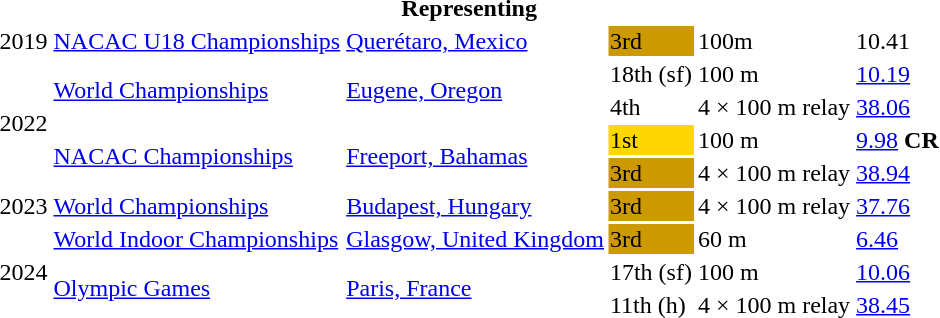<table>
<tr>
<th colspan="6">Representing </th>
</tr>
<tr>
<td>2019</td>
<td><a href='#'>NACAC U18 Championships</a></td>
<td><a href='#'>Querétaro, Mexico</a></td>
<td bgcolor="cc9900">3rd</td>
<td>100m</td>
<td>10.41</td>
</tr>
<tr>
<td rowspan=4>2022</td>
<td rowspan=2><a href='#'>World Championships</a></td>
<td rowspan=2><a href='#'>Eugene, Oregon</a></td>
<td>18th (sf)</td>
<td>100 m</td>
<td><a href='#'>10.19</a></td>
</tr>
<tr>
<td>4th</td>
<td>4 × 100 m relay</td>
<td><a href='#'>38.06</a></td>
</tr>
<tr>
<td rowspan=2><a href='#'>NACAC Championships</a></td>
<td rowspan=2><a href='#'>Freeport, Bahamas</a></td>
<td bgcolor="gold">1st</td>
<td>100 m</td>
<td><a href='#'>9.98</a> <strong>CR</strong></td>
</tr>
<tr>
<td bgcolor="cc9900">3rd</td>
<td>4 × 100 m relay</td>
<td><a href='#'>38.94</a></td>
</tr>
<tr>
<td>2023</td>
<td><a href='#'>World Championships</a></td>
<td><a href='#'>Budapest, Hungary</a></td>
<td bgcolor="cc9900">3rd</td>
<td>4 × 100 m relay</td>
<td><a href='#'>37.76</a></td>
</tr>
<tr>
<td rowspan=3>2024</td>
<td><a href='#'>World Indoor Championships</a></td>
<td><a href='#'>Glasgow, United Kingdom</a></td>
<td bgcolor=cc9900>3rd</td>
<td>60 m</td>
<td><a href='#'>6.46</a></td>
</tr>
<tr>
<td rowspan=2><a href='#'>Olympic Games</a></td>
<td rowspan=2><a href='#'>Paris, France</a></td>
<td>17th (sf)</td>
<td>100 m</td>
<td><a href='#'>10.06</a></td>
</tr>
<tr>
<td>11th (h)</td>
<td>4 × 100 m relay</td>
<td><a href='#'>38.45</a></td>
</tr>
</table>
